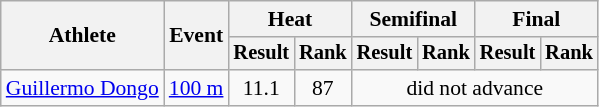<table class=wikitable style="font-size:90%">
<tr>
<th rowspan="2">Athlete</th>
<th rowspan="2">Event</th>
<th colspan="2">Heat</th>
<th colspan="2">Semifinal</th>
<th colspan="2">Final</th>
</tr>
<tr style="font-size:95%">
<th>Result</th>
<th>Rank</th>
<th>Result</th>
<th>Rank</th>
<th>Result</th>
<th>Rank</th>
</tr>
<tr align=center>
<td align=left><a href='#'>Guillermo Dongo</a></td>
<td align=left><a href='#'>100 m</a></td>
<td>11.1</td>
<td>87</td>
<td colspan=4>did not advance</td>
</tr>
</table>
